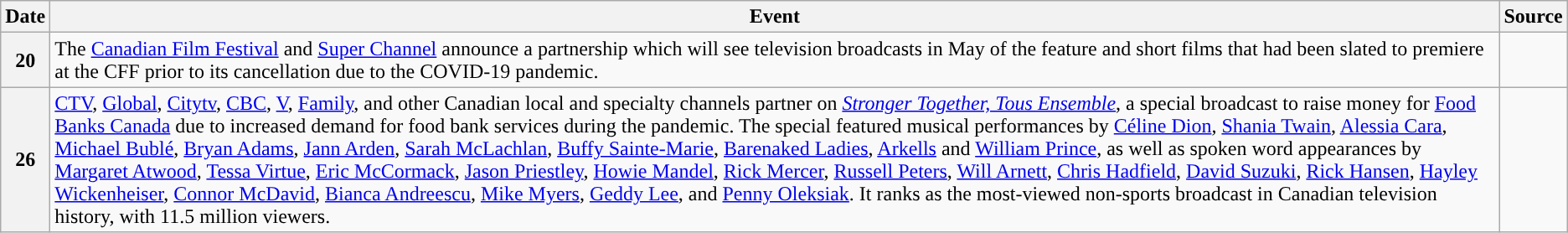<table class="wikitable">
<tr>
<th>Date</th>
<th>Event</th>
<th>Source</th>
</tr>
<tr>
<th>20</th>
<td>The <a href='#'>Canadian Film Festival</a> and <a href='#'>Super Channel</a> announce a partnership which will see television broadcasts in May of the feature and short films that had been slated to premiere at the CFF prior to its cancellation due to the COVID-19 pandemic.</td>
<td></td>
</tr>
<tr>
<th>26</th>
<td><a href='#'>CTV</a>, <a href='#'>Global</a>, <a href='#'>Citytv</a>, <a href='#'>CBC</a>, <a href='#'>V</a>, <a href='#'>Family</a>, and other Canadian local and specialty channels partner on <em><a href='#'>Stronger Together, Tous Ensemble</a></em>, a special broadcast to raise money for <a href='#'>Food Banks Canada</a> due to increased demand for food bank services during the pandemic. The special featured musical performances by <a href='#'>Céline Dion</a>, <a href='#'>Shania Twain</a>, <a href='#'>Alessia Cara</a>, <a href='#'>Michael Bublé</a>, <a href='#'>Bryan Adams</a>, <a href='#'>Jann Arden</a>, <a href='#'>Sarah McLachlan</a>, <a href='#'>Buffy Sainte-Marie</a>, <a href='#'>Barenaked Ladies</a>, <a href='#'>Arkells</a> and <a href='#'>William Prince</a>, as well as spoken word appearances by <a href='#'>Margaret Atwood</a>, <a href='#'>Tessa Virtue</a>, <a href='#'>Eric McCormack</a>, <a href='#'>Jason Priestley</a>, <a href='#'>Howie Mandel</a>, <a href='#'>Rick Mercer</a>, <a href='#'>Russell Peters</a>, <a href='#'>Will Arnett</a>, <a href='#'>Chris Hadfield</a>, <a href='#'>David Suzuki</a>, <a href='#'>Rick Hansen</a>, <a href='#'>Hayley Wickenheiser</a>, <a href='#'>Connor McDavid</a>, <a href='#'>Bianca Andreescu</a>, <a href='#'>Mike Myers</a>, <a href='#'>Geddy Lee</a>, and <a href='#'>Penny Oleksiak</a>. It ranks as the most-viewed non-sports broadcast in Canadian television history, with 11.5 million viewers.</td>
<td></td>
</tr>
</table>
